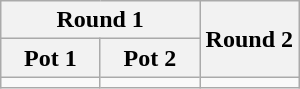<table class="wikitable">
<tr>
<th colspan=2>Round 1</th>
<th width=33% rowspan=2>Round 2</th>
</tr>
<tr>
<th width=33%>Pot 1</th>
<th width=33%>Pot 2</th>
</tr>
<tr valign=top>
<td></td>
<td></td>
<td></td>
</tr>
</table>
